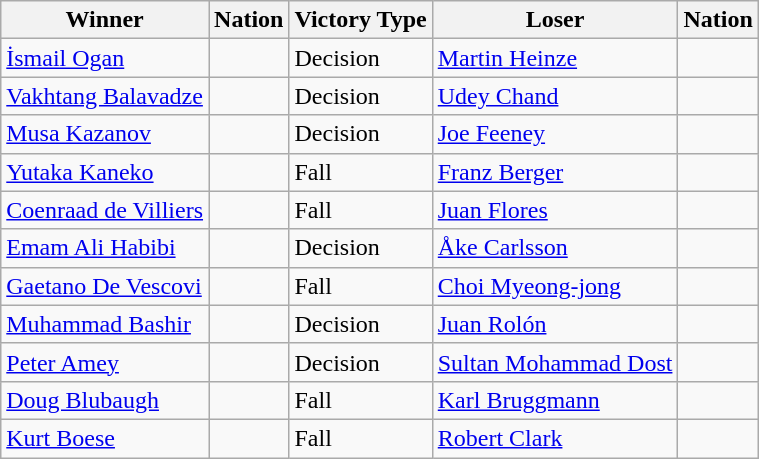<table class="wikitable sortable" style="text-align:left;">
<tr>
<th>Winner</th>
<th>Nation</th>
<th>Victory Type</th>
<th>Loser</th>
<th>Nation</th>
</tr>
<tr>
<td><a href='#'>İsmail Ogan</a></td>
<td></td>
<td>Decision</td>
<td><a href='#'>Martin Heinze</a></td>
<td></td>
</tr>
<tr>
<td><a href='#'>Vakhtang Balavadze</a></td>
<td></td>
<td>Decision</td>
<td><a href='#'>Udey Chand</a></td>
<td></td>
</tr>
<tr>
<td><a href='#'>Musa Kazanov</a></td>
<td></td>
<td>Decision</td>
<td><a href='#'>Joe Feeney</a></td>
<td></td>
</tr>
<tr>
<td><a href='#'>Yutaka Kaneko</a></td>
<td></td>
<td>Fall</td>
<td><a href='#'>Franz Berger</a></td>
<td></td>
</tr>
<tr>
<td><a href='#'>Coenraad de Villiers</a></td>
<td></td>
<td>Fall</td>
<td><a href='#'>Juan Flores</a></td>
<td></td>
</tr>
<tr>
<td><a href='#'>Emam Ali Habibi</a></td>
<td></td>
<td>Decision</td>
<td><a href='#'>Åke Carlsson</a></td>
<td></td>
</tr>
<tr>
<td><a href='#'>Gaetano De Vescovi</a></td>
<td></td>
<td>Fall</td>
<td><a href='#'>Choi Myeong-jong</a></td>
<td></td>
</tr>
<tr>
<td><a href='#'>Muhammad Bashir</a></td>
<td></td>
<td>Decision</td>
<td><a href='#'>Juan Rolón</a></td>
<td></td>
</tr>
<tr>
<td><a href='#'>Peter Amey</a></td>
<td></td>
<td>Decision</td>
<td><a href='#'>Sultan Mohammad Dost</a></td>
<td></td>
</tr>
<tr>
<td><a href='#'>Doug Blubaugh</a></td>
<td></td>
<td>Fall</td>
<td><a href='#'>Karl Bruggmann</a></td>
<td></td>
</tr>
<tr>
<td><a href='#'>Kurt Boese</a></td>
<td></td>
<td>Fall</td>
<td><a href='#'>Robert Clark</a></td>
<td></td>
</tr>
</table>
